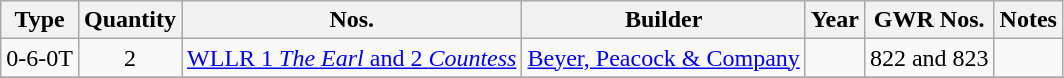<table class=wikitable style=text-align:center>
<tr>
<th>Type</th>
<th>Quantity</th>
<th>Nos.</th>
<th>Builder</th>
<th>Year</th>
<th>GWR Nos.</th>
<th>Notes</th>
</tr>
<tr>
<td>0-6-0T</td>
<td>2</td>
<td><a href='#'>WLLR 1 <em>The Earl</em> and 2 <em>Countess</em></a></td>
<td><a href='#'>Beyer, Peacock & Company</a></td>
<td></td>
<td>822 and 823</td>
<td></td>
</tr>
<tr>
</tr>
</table>
